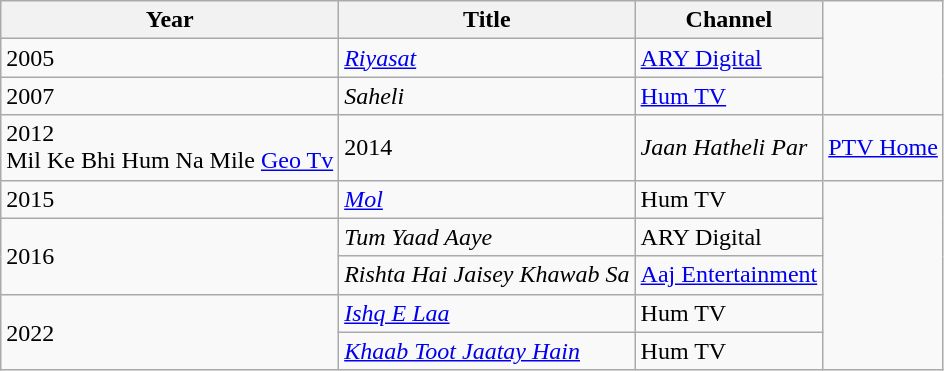<table class="wikitable">
<tr>
<th>Year</th>
<th>Title</th>
<th>Channel</th>
</tr>
<tr>
<td>2005</td>
<td><em><a href='#'>Riyasat</a></em></td>
<td><a href='#'>ARY Digital</a></td>
</tr>
<tr>
<td>2007</td>
<td><em>Saheli</em></td>
<td><a href='#'>Hum TV</a></td>
</tr>
<tr>
<td>2012<br>Mil Ke Bhi Hum Na Mile
<a href='#'>Geo Tv</a></td>
<td>2014</td>
<td><em>Jaan Hatheli Par</em></td>
<td><a href='#'>PTV Home</a></td>
</tr>
<tr>
<td>2015</td>
<td><em><a href='#'>Mol</a></em></td>
<td>Hum TV</td>
</tr>
<tr>
<td rowspan="2">2016</td>
<td><em>Tum Yaad Aaye</em></td>
<td>ARY Digital</td>
</tr>
<tr>
<td><em>Rishta Hai Jaisey Khawab Sa</em></td>
<td><a href='#'>Aaj Entertainment</a></td>
</tr>
<tr>
<td rowspan="2">2022</td>
<td><em><a href='#'>Ishq E Laa</a></em></td>
<td>Hum TV</td>
</tr>
<tr>
<td><em><a href='#'>Khaab Toot Jaatay Hain</a></em></td>
<td>Hum TV</td>
</tr>
</table>
